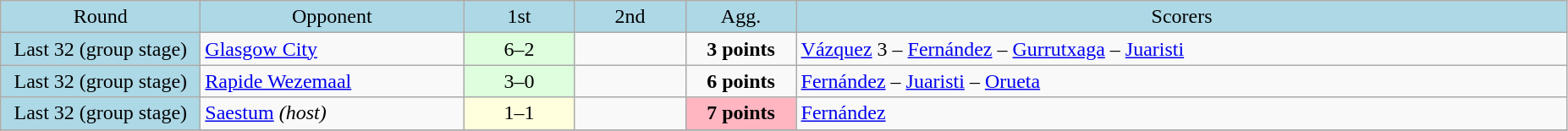<table class="wikitable" style="text-align:center">
<tr bgcolor=lightblue>
<td width=150px>Round</td>
<td width=200px>Opponent</td>
<td width=80px>1st</td>
<td width=80px>2nd</td>
<td width=80px>Agg.</td>
<td width=600px>Scorers</td>
</tr>
<tr>
<td bgcolor=lightblue>Last 32 (group stage)</td>
<td align=left> <a href='#'>Glasgow City</a></td>
<td bgcolor="#ddffdd">6–2</td>
<td></td>
<td><strong>3 points</strong></td>
<td align=left><a href='#'>Vázquez</a> 3 – <a href='#'>Fernández</a> – <a href='#'>Gurrutxaga</a> – <a href='#'>Juaristi</a></td>
</tr>
<tr>
<td bgcolor=lightblue>Last 32 (group stage)</td>
<td align=left> <a href='#'>Rapide Wezemaal</a></td>
<td bgcolor="#ddffdd">3–0</td>
<td></td>
<td><strong>6 points</strong></td>
<td align=left><a href='#'>Fernández</a> – <a href='#'>Juaristi</a> – <a href='#'>Orueta</a></td>
</tr>
<tr>
<td bgcolor=lightblue>Last 32 (group stage)</td>
<td align=left> <a href='#'>Saestum</a> <em>(host)</em></td>
<td bgcolor="#ffffdd">1–1</td>
<td></td>
<td bgcolor=lightpink><strong>7 points</strong></td>
<td align=left><a href='#'>Fernández</a></td>
</tr>
<tr>
</tr>
</table>
